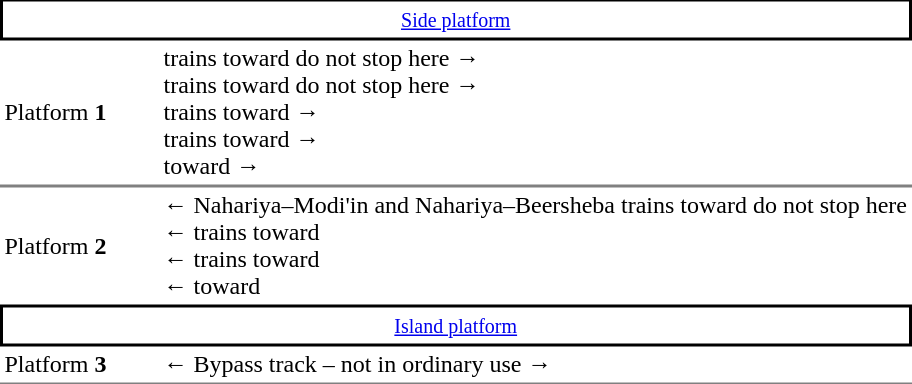<table border=0 cellspacing=0 cellpadding=3>
<tr>
<td style="border-top:solid 1-x black;border-top:solid 1px black;border-right:solid 2px black;border-left:solid 2px black;border-bottom:solid 2px black;text-align:center;" colspan=2><small><a href='#'>Side platform</a></small></td>
</tr>
<tr>
<td style="border-bottom:solid 1px gray;" width=100>Platform <strong>1</strong></td>
<td style="border-bottom:solid 1px gray;">  trains toward  do not stop here →<br>  trains toward  do not stop here →<br>  trains toward   →<br>  trains toward   →<br>  toward   →</td>
</tr>
<tr>
<td style="border-top:solid 1px gray;">Platform <strong>2</strong></td>
<td style="border-top:solid 1px gray;">←   Nahariya–Modi'in and Nahariya–Beersheba trains toward  do not stop here<br>←  trains toward  <br>←  trains toward  <br>←  toward  </td>
</tr>
<tr>
<td style="border-top:solid 2px black;border-right:solid 2px black;border-left:solid 2px black;border-bottom:solid 2px black;text-align:center;" colspan=2><small><a href='#'>Island platform</a></small></td>
</tr>
<tr>
<td style="border-bottom:solid 1px gray;">Platform <strong>3</strong></td>
<td style="border-bottom:solid 1px gray;">← Bypass track – not in ordinary use →</td>
</tr>
</table>
